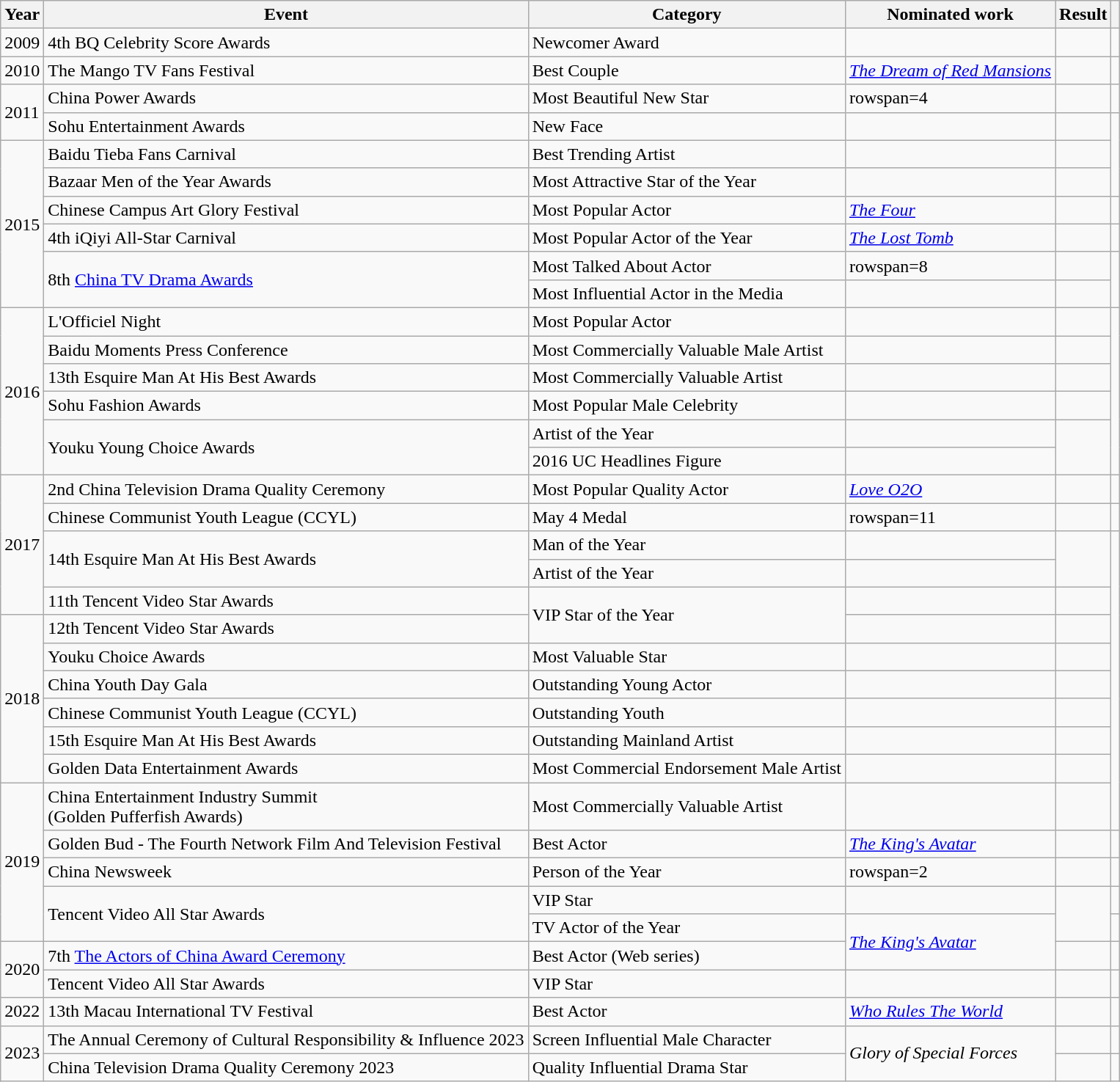<table class="wikitable">
<tr>
<th>Year</th>
<th>Event</th>
<th>Category</th>
<th>Nominated work</th>
<th>Result</th>
<th class="unsortable"></th>
</tr>
<tr>
<td>2009</td>
<td>4th BQ Celebrity Score Awards</td>
<td>Newcomer Award</td>
<td></td>
<td></td>
<td></td>
</tr>
<tr>
<td>2010</td>
<td>The Mango TV Fans Festival</td>
<td>Best Couple</td>
<td><em><a href='#'>The Dream of Red Mansions</a></em></td>
<td></td>
<td></td>
</tr>
<tr>
<td rowspan=2>2011</td>
<td>China Power Awards</td>
<td>Most Beautiful New Star</td>
<td>rowspan=4 </td>
<td></td>
<td></td>
</tr>
<tr>
<td>Sohu Entertainment Awards</td>
<td>New Face</td>
<td></td>
<td></td>
</tr>
<tr>
<td rowspan=6>2015</td>
<td>Baidu Tieba Fans Carnival</td>
<td>Best Trending Artist</td>
<td></td>
<td></td>
</tr>
<tr>
<td>Bazaar Men of the Year Awards</td>
<td>Most Attractive Star of the Year</td>
<td></td>
<td></td>
</tr>
<tr>
<td>Chinese Campus Art Glory Festival</td>
<td>Most Popular Actor</td>
<td><em><a href='#'>The Four</a></em></td>
<td></td>
<td></td>
</tr>
<tr>
<td>4th iQiyi All-Star Carnival</td>
<td>Most Popular Actor of the Year</td>
<td><em><a href='#'>The Lost Tomb</a></em></td>
<td></td>
<td></td>
</tr>
<tr>
<td rowspan=2>8th <a href='#'>China TV Drama Awards</a></td>
<td>Most Talked About Actor</td>
<td>rowspan=8 </td>
<td></td>
<td rowspan="2"></td>
</tr>
<tr>
<td>Most Influential Actor in the Media</td>
<td></td>
</tr>
<tr>
<td rowspan=6>2016</td>
<td>L'Officiel Night</td>
<td>Most Popular Actor</td>
<td></td>
<td></td>
</tr>
<tr>
<td>Baidu Moments Press Conference</td>
<td>Most Commercially Valuable Male Artist</td>
<td></td>
<td></td>
</tr>
<tr>
<td>13th Esquire Man At His Best Awards</td>
<td>Most Commercially Valuable Artist</td>
<td></td>
<td></td>
</tr>
<tr>
<td>Sohu Fashion Awards</td>
<td>Most Popular Male Celebrity</td>
<td></td>
<td></td>
</tr>
<tr>
<td rowspan=2>Youku Young Choice Awards</td>
<td>Artist of the Year</td>
<td></td>
<td rowspan="2"></td>
</tr>
<tr>
<td>2016 UC Headlines Figure</td>
<td></td>
</tr>
<tr>
<td rowspan=5>2017</td>
<td>2nd China Television Drama Quality Ceremony</td>
<td>Most Popular Quality Actor</td>
<td><em><a href='#'>Love O2O</a></em></td>
<td></td>
<td></td>
</tr>
<tr>
<td>Chinese Communist Youth League (CCYL)</td>
<td>May 4 Medal</td>
<td>rowspan=11 </td>
<td></td>
<td></td>
</tr>
<tr>
<td rowspan="2">14th Esquire Man At His Best Awards</td>
<td>Man of the Year</td>
<td></td>
<td rowspan="2"></td>
</tr>
<tr>
<td>Artist of the Year</td>
<td></td>
</tr>
<tr>
<td>11th Tencent Video Star Awards</td>
<td rowspan=2>VIP Star of the Year</td>
<td></td>
<td></td>
</tr>
<tr>
<td rowspan=6>2018</td>
<td>12th Tencent Video Star Awards</td>
<td></td>
<td></td>
</tr>
<tr>
<td>Youku Choice Awards</td>
<td>Most Valuable Star</td>
<td></td>
<td></td>
</tr>
<tr>
<td>China Youth Day Gala</td>
<td>Outstanding Young Actor</td>
<td></td>
<td></td>
</tr>
<tr>
<td>Chinese Communist Youth League (CCYL)</td>
<td>Outstanding Youth</td>
<td></td>
<td></td>
</tr>
<tr>
<td>15th Esquire Man At His Best Awards</td>
<td>Outstanding Mainland Artist</td>
<td></td>
<td></td>
</tr>
<tr>
<td>Golden Data Entertainment Awards</td>
<td>Most Commercial Endorsement Male Artist</td>
<td></td>
<td></td>
</tr>
<tr>
<td rowspan=5>2019</td>
<td>China Entertainment Industry Summit <br> (Golden Pufferfish Awards)</td>
<td>Most Commercially Valuable Artist</td>
<td></td>
<td></td>
</tr>
<tr>
<td>Golden Bud - The Fourth Network Film And Television Festival</td>
<td>Best Actor</td>
<td><em><a href='#'>The King's Avatar</a></em></td>
<td></td>
<td></td>
</tr>
<tr>
<td>China Newsweek</td>
<td>Person of the Year</td>
<td>rowspan=2 </td>
<td></td>
<td></td>
</tr>
<tr>
<td rowspan=2>Tencent Video All Star Awards</td>
<td>VIP Star</td>
<td></td>
<td rowspan=2></td>
</tr>
<tr>
<td>TV Actor of the Year</td>
<td rowspan=2><em><a href='#'>The King's Avatar</a></em></td>
<td></td>
</tr>
<tr>
<td rowspan=2>2020</td>
<td>7th <a href='#'>The Actors of China Award Ceremony</a></td>
<td>Best Actor (Web series)</td>
<td></td>
<td></td>
</tr>
<tr>
<td>Tencent Video All Star Awards</td>
<td>VIP Star</td>
<td></td>
<td></td>
<td></td>
</tr>
<tr>
<td>2022</td>
<td>13th Macau International TV Festival</td>
<td>Best Actor</td>
<td><em><a href='#'>Who Rules The World</a></em></td>
<td></td>
<td></td>
</tr>
<tr>
<td rowspan=2>2023</td>
<td>The Annual Ceremony of Cultural Responsibility & Influence 2023</td>
<td>Screen Influential Male Character</td>
<td rowspan="2"><em>Glory of Special Forces</em></td>
<td></td>
<td></td>
</tr>
<tr>
<td>China Television Drama Quality Ceremony 2023</td>
<td>Quality Influential Drama Star</td>
<td></td>
<td></td>
</tr>
</table>
